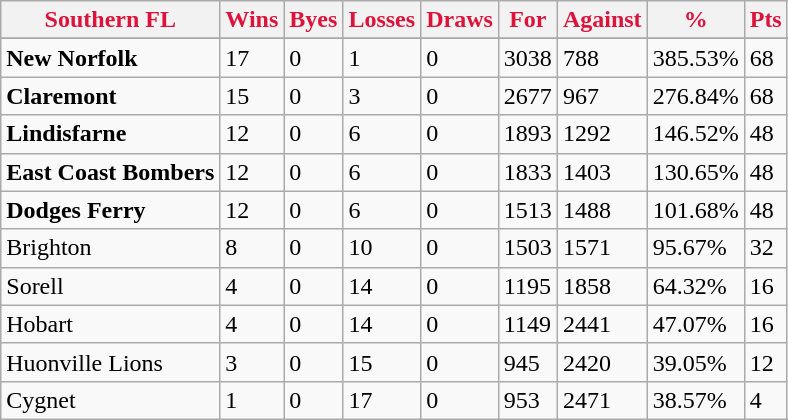<table class="wikitable">
<tr>
<th style="color:crimson">Southern  FL</th>
<th style="color:crimson">Wins</th>
<th style="color:crimson">Byes</th>
<th style="color:crimson">Losses</th>
<th style="color:crimson">Draws</th>
<th style="color:crimson">For</th>
<th style="color:crimson">Against</th>
<th style="color:crimson">%</th>
<th style="color:crimson">Pts</th>
</tr>
<tr>
</tr>
<tr>
</tr>
<tr>
<td><strong>	New Norfolk	</strong></td>
<td>17</td>
<td>0</td>
<td>1</td>
<td>0</td>
<td>3038</td>
<td>788</td>
<td>385.53%</td>
<td>68</td>
</tr>
<tr>
<td><strong>	Claremont	</strong></td>
<td>15</td>
<td>0</td>
<td>3</td>
<td>0</td>
<td>2677</td>
<td>967</td>
<td>276.84%</td>
<td>68</td>
</tr>
<tr>
<td><strong>	Lindisfarne</strong></td>
<td>12</td>
<td>0</td>
<td>6</td>
<td>0</td>
<td>1893</td>
<td>1292</td>
<td>146.52%</td>
<td>48</td>
</tr>
<tr>
<td><strong>	East Coast Bombers</strong></td>
<td>12</td>
<td>0</td>
<td>6</td>
<td>0</td>
<td>1833</td>
<td>1403</td>
<td>130.65%</td>
<td>48</td>
</tr>
<tr>
<td><strong>	Dodges Ferry	</strong></td>
<td>12</td>
<td>0</td>
<td>6</td>
<td>0</td>
<td>1513</td>
<td>1488</td>
<td>101.68%</td>
<td>48</td>
</tr>
<tr>
<td>Brighton</td>
<td>8</td>
<td>0</td>
<td>10</td>
<td>0</td>
<td>1503</td>
<td>1571</td>
<td>95.67%</td>
<td>32</td>
</tr>
<tr>
<td>Sorell</td>
<td>4</td>
<td>0</td>
<td>14</td>
<td>0</td>
<td>1195</td>
<td>1858</td>
<td>64.32%</td>
<td>16</td>
</tr>
<tr>
<td>Hobart</td>
<td>4</td>
<td>0</td>
<td>14</td>
<td>0</td>
<td>1149</td>
<td>2441</td>
<td>47.07%</td>
<td>16</td>
</tr>
<tr>
<td>Huonville Lions</td>
<td>3</td>
<td>0</td>
<td>15</td>
<td>0</td>
<td>945</td>
<td>2420</td>
<td>39.05%</td>
<td>12</td>
</tr>
<tr>
<td>Cygnet</td>
<td>1</td>
<td>0</td>
<td>17</td>
<td>0</td>
<td>953</td>
<td>2471</td>
<td>38.57%</td>
<td>4</td>
</tr>
</table>
